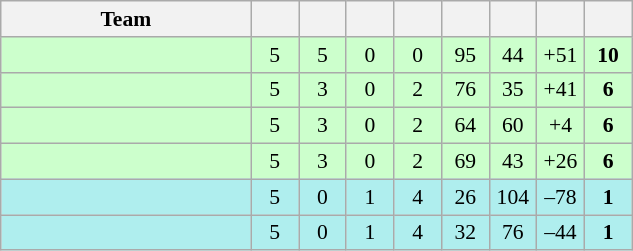<table class="wikitable" style="text-align: center; font-size:90% ">
<tr>
<th width="160">Team</th>
<th width="25"></th>
<th width="25"></th>
<th width="25"></th>
<th width="25"></th>
<th width="25"></th>
<th width="25"></th>
<th width="25"></th>
<th width="25"></th>
</tr>
<tr bgcolor="ccffcc">
<td align="left"></td>
<td>5</td>
<td>5</td>
<td>0</td>
<td>0</td>
<td>95</td>
<td>44</td>
<td>+51</td>
<td><strong>10</strong></td>
</tr>
<tr bgcolor="ccffcc">
<td align="left"></td>
<td>5</td>
<td>3</td>
<td>0</td>
<td>2</td>
<td>76</td>
<td>35</td>
<td>+41</td>
<td><strong>6</strong></td>
</tr>
<tr bgcolor="ccffcc">
<td align="left"></td>
<td>5</td>
<td>3</td>
<td>0</td>
<td>2</td>
<td>64</td>
<td>60</td>
<td>+4</td>
<td><strong>6</strong></td>
</tr>
<tr bgcolor="ccffcc">
<td align="left"></td>
<td>5</td>
<td>3</td>
<td>0</td>
<td>2</td>
<td>69</td>
<td>43</td>
<td>+26</td>
<td><strong>6</strong></td>
</tr>
<tr bgcolor="afeeee">
<td align="left"></td>
<td>5</td>
<td>0</td>
<td>1</td>
<td>4</td>
<td>26</td>
<td>104</td>
<td>–78</td>
<td><strong>1</strong></td>
</tr>
<tr bgcolor="afeeee">
<td align="left"></td>
<td>5</td>
<td>0</td>
<td>1</td>
<td>4</td>
<td>32</td>
<td>76</td>
<td>–44</td>
<td><strong>1</strong></td>
</tr>
</table>
